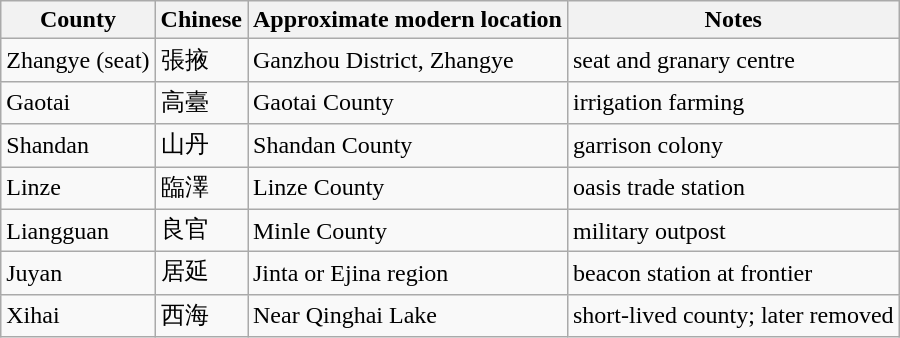<table class="wikitable sortable">
<tr>
<th>County</th>
<th>Chinese</th>
<th>Approximate modern location</th>
<th>Notes</th>
</tr>
<tr>
<td>Zhangye (seat)</td>
<td>張掖</td>
<td>Ganzhou District, Zhangye</td>
<td>seat and granary centre</td>
</tr>
<tr>
<td>Gaotai</td>
<td>高臺</td>
<td>Gaotai County</td>
<td>irrigation farming</td>
</tr>
<tr>
<td>Shandan</td>
<td>山丹</td>
<td>Shandan County</td>
<td>garrison colony</td>
</tr>
<tr>
<td>Linze</td>
<td>臨澤</td>
<td>Linze County</td>
<td>oasis trade station</td>
</tr>
<tr>
<td>Liangguan</td>
<td>良官</td>
<td>Minle County</td>
<td>military outpost</td>
</tr>
<tr>
<td>Juyan</td>
<td>居延</td>
<td>Jinta or Ejina region</td>
<td>beacon station at frontier</td>
</tr>
<tr>
<td>Xihai</td>
<td>西海</td>
<td>Near Qinghai Lake</td>
<td>short-lived county; later removed</td>
</tr>
</table>
